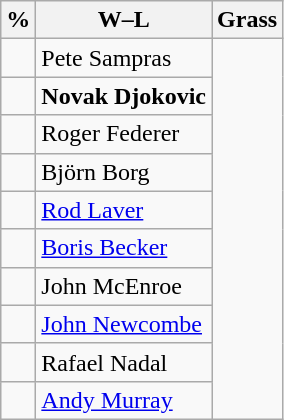<table class="wikitable" style="display:inline-table;">
<tr>
<th>%</th>
<th>W–L</th>
<th>Grass</th>
</tr>
<tr>
<td></td>
<td> Pete Sampras</td>
</tr>
<tr>
<td></td>
<td> <strong>Novak Djokovic</strong></td>
</tr>
<tr>
<td></td>
<td> Roger Federer</td>
</tr>
<tr>
<td> </td>
<td> Björn Borg</td>
</tr>
<tr>
<td></td>
<td> <a href='#'>Rod Laver</a></td>
</tr>
<tr>
<td></td>
<td> <a href='#'>Boris Becker</a></td>
</tr>
<tr>
<td></td>
<td> John McEnroe</td>
</tr>
<tr>
<td></td>
<td> <a href='#'>John Newcombe</a></td>
</tr>
<tr>
<td></td>
<td> Rafael Nadal</td>
</tr>
<tr>
<td></td>
<td> <a href='#'>Andy Murray</a><br></td>
</tr>
</table>
